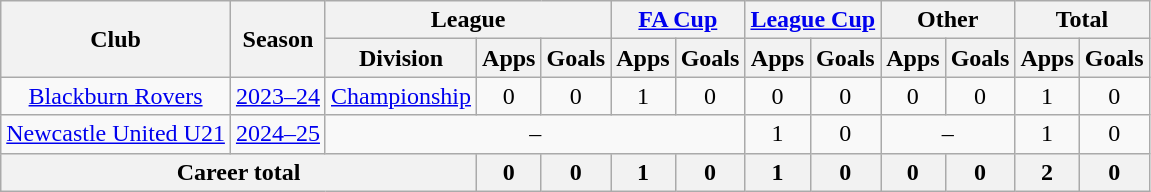<table class="wikitable" style="text-align: center">
<tr>
<th rowspan="2">Club</th>
<th rowspan="2">Season</th>
<th colspan="3">League</th>
<th colspan="2"><a href='#'>FA Cup</a></th>
<th colspan="2"><a href='#'>League Cup</a></th>
<th colspan="2">Other</th>
<th colspan="2">Total</th>
</tr>
<tr>
<th>Division</th>
<th>Apps</th>
<th>Goals</th>
<th>Apps</th>
<th>Goals</th>
<th>Apps</th>
<th>Goals</th>
<th>Apps</th>
<th>Goals</th>
<th>Apps</th>
<th>Goals</th>
</tr>
<tr>
<td><a href='#'>Blackburn Rovers</a></td>
<td><a href='#'>2023–24</a></td>
<td><a href='#'>Championship</a></td>
<td>0</td>
<td>0</td>
<td>1</td>
<td>0</td>
<td>0</td>
<td>0</td>
<td>0</td>
<td>0</td>
<td>1</td>
<td>0</td>
</tr>
<tr>
<td><a href='#'>Newcastle United U21</a></td>
<td><a href='#'>2024–25</a></td>
<td colspan="5">–</td>
<td>1</td>
<td>0</td>
<td colspan="2">–</td>
<td>1</td>
<td>0</td>
</tr>
<tr>
<th colspan="3">Career total</th>
<th>0</th>
<th>0</th>
<th>1</th>
<th>0</th>
<th>1</th>
<th>0</th>
<th>0</th>
<th>0</th>
<th>2</th>
<th>0</th>
</tr>
</table>
